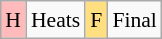<table class="wikitable" style="margin:0.5em auto; font-size:90%; line-height:1.25em; text-align:center;">
<tr>
<td style="background-color:#FFBBBB;">H</td>
<td>Heats</td>
<td style="background-color:#FFDF80;">F</td>
<td>Final</td>
</tr>
</table>
